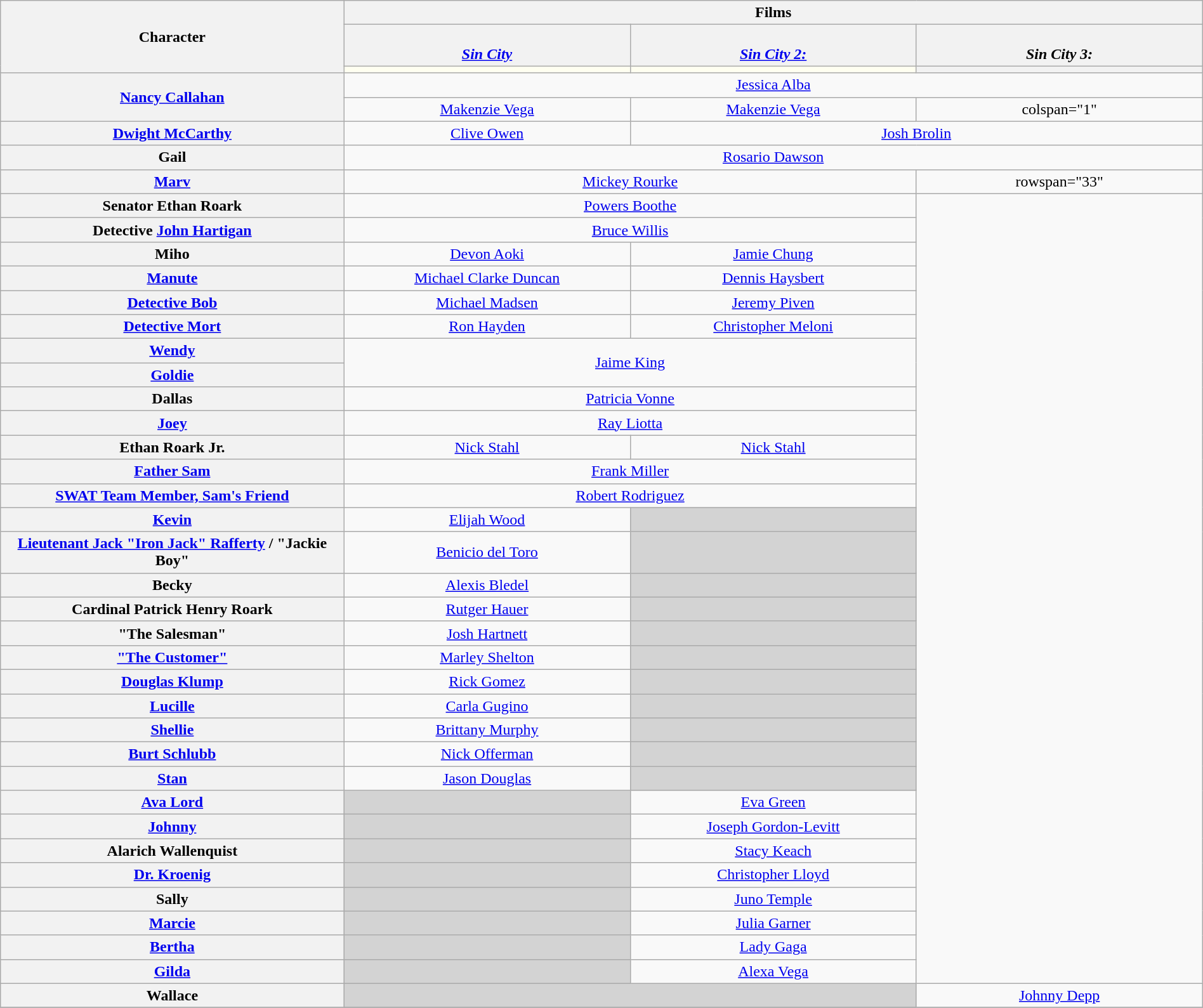<table class="wikitable" style="text-align:center" width=100%>
<tr>
<th rowspan="3" width="12%">Character</th>
<th colspan="8" align="center">Films</th>
</tr>
<tr>
<th align="center" width="10%"><em><a href='#'><br>Sin City</a></em></th>
<th align="center" width="10%"><em><a href='#'><br>Sin City 2:<br></a></em></th>
<th align="center" width="10%"><em><br>Sin City 3:<br></em></th>
</tr>
<tr>
<th style="background-color:ivory;"><span></span></th>
<th style="background-color:ivory;"><span></span></th>
<th></th>
</tr>
<tr>
<th rowspan="2"><a href='#'>Nancy Callahan</a></th>
<td colspan="3"><a href='#'>Jessica Alba</a></td>
</tr>
<tr>
<td><a href='#'>Makenzie Vega</a></td>
<td><a href='#'>Makenzie Vega</a></td>
<td>colspan="1" </td>
</tr>
<tr>
<th><a href='#'>Dwight McCarthy</a></th>
<td colspan="1"><a href='#'>Clive Owen</a></td>
<td colspan="2"><a href='#'>Josh Brolin</a></td>
</tr>
<tr>
<th>Gail</th>
<td colspan="3"><a href='#'>Rosario Dawson</a></td>
</tr>
<tr>
<th><a href='#'>Marv<br></a></th>
<td colspan="2"><a href='#'>Mickey Rourke</a></td>
<td>rowspan="33" </td>
</tr>
<tr>
<th>Senator Ethan Roark</th>
<td colspan="2"><a href='#'>Powers Boothe</a></td>
</tr>
<tr>
<th>Detective <a href='#'>John Hartigan</a></th>
<td colspan="2"><a href='#'>Bruce Willis</a></td>
</tr>
<tr>
<th>Miho</th>
<td colspan="1"><a href='#'>Devon Aoki</a></td>
<td colspan="1"><a href='#'>Jamie Chung</a></td>
</tr>
<tr>
<th><a href='#'>Manute</a></th>
<td colspan="1"><a href='#'>Michael Clarke Duncan</a></td>
<td colspan="1"><a href='#'>Dennis Haysbert</a></td>
</tr>
<tr>
<th><a href='#'>Detective Bob</a></th>
<td colspan="1"><a href='#'>Michael Madsen</a></td>
<td colspan="1"><a href='#'>Jeremy Piven</a></td>
</tr>
<tr>
<th><a href='#'>Detective Mort</a></th>
<td colspan="1"><a href='#'>Ron Hayden</a></td>
<td colspan="1"><a href='#'>Christopher Meloni</a></td>
</tr>
<tr>
<th><a href='#'>Wendy</a></th>
<td rowspan="2" colspan="2"><a href='#'>Jaime King</a></td>
</tr>
<tr>
<th><a href='#'>Goldie</a></th>
</tr>
<tr>
<th>Dallas</th>
<td colspan="2"><a href='#'>Patricia Vonne</a></td>
</tr>
<tr>
<th><a href='#'>Joey</a></th>
<td colspan="2"><a href='#'>Ray Liotta</a></td>
</tr>
<tr>
<th>Ethan Roark Jr. <br></th>
<td colspan="1"><a href='#'>Nick Stahl</a></td>
<td colspan="1"><a href='#'>Nick Stahl</a></td>
</tr>
<tr>
<th><a href='#'>Father Sam</a></th>
<td colspan="2"><a href='#'>Frank Miller</a></td>
</tr>
<tr>
<th><a href='#'>SWAT Team Member, Sam's Friend</a></th>
<td colspan="2"><a href='#'>Robert Rodriguez</a></td>
</tr>
<tr>
<th><a href='#'>Kevin</a></th>
<td colspan="1"><a href='#'>Elijah Wood</a></td>
<td colspan="1" style="background-color:lightgrey;"></td>
</tr>
<tr>
<th><a href='#'>Lieutenant Jack "Iron Jack" Rafferty</a> / "Jackie Boy"</th>
<td colspan="1"><a href='#'>Benicio del Toro</a></td>
<td colspan="1" style="background-color:lightgrey;"></td>
</tr>
<tr>
<th>Becky</th>
<td colspan="1"><a href='#'>Alexis Bledel</a></td>
<td colspan="1" style="background-color:lightgrey;"></td>
</tr>
<tr>
<th>Cardinal Patrick Henry Roark</th>
<td colspan="1"><a href='#'>Rutger Hauer</a></td>
<td colspan="1" style="background-color:lightgrey;"></td>
</tr>
<tr>
<th>"The Salesman"</th>
<td colspan="1"><a href='#'>Josh Hartnett</a></td>
<td colspan="1" style="background-color:lightgrey;"></td>
</tr>
<tr>
<th><a href='#'>"The Customer"</a></th>
<td colspan="1"><a href='#'>Marley Shelton</a></td>
<td colspan="1" style="background-color:lightgrey;"></td>
</tr>
<tr>
<th><a href='#'>Douglas Klump</a></th>
<td colspan="1"><a href='#'>Rick Gomez</a></td>
<td colspan="1" style="background-color:lightgrey;"></td>
</tr>
<tr>
<th><a href='#'>Lucille</a></th>
<td colspan="1"><a href='#'>Carla Gugino</a></td>
<td colspan="1" style="background-color:lightgrey;"></td>
</tr>
<tr>
<th><a href='#'>Shellie</a></th>
<td colspan="1"><a href='#'>Brittany Murphy</a></td>
<td colspan="1" style="background-color:lightgrey;"></td>
</tr>
<tr>
<th><a href='#'>Burt Schlubb</a></th>
<td colspan="1"><a href='#'>Nick Offerman</a></td>
<td colspan="1" style="background-color:lightgrey;"></td>
</tr>
<tr>
<th><a href='#'>Stan</a></th>
<td colspan="1"><a href='#'>Jason Douglas</a></td>
<td colspan="1" style="background-color:lightgrey;"></td>
</tr>
<tr>
<th><a href='#'>Ava Lord</a></th>
<td colspan="1" style="background-color:lightgrey;"></td>
<td colspan="1"><a href='#'>Eva Green</a></td>
</tr>
<tr>
<th><a href='#'>Johnny</a></th>
<td colspan="1" style="background-color:lightgrey;"></td>
<td colspan="1"><a href='#'>Joseph Gordon-Levitt</a></td>
</tr>
<tr>
<th>Alarich Wallenquist</th>
<td colspan="1" style="background-color:lightgrey;"></td>
<td colspan="1"><a href='#'>Stacy Keach</a></td>
</tr>
<tr>
<th><a href='#'>Dr. Kroenig</a></th>
<td colspan="1" style="background-color:lightgrey;"></td>
<td colspan="1"><a href='#'>Christopher Lloyd</a></td>
</tr>
<tr>
<th>Sally</th>
<td colspan="1" style="background-color:lightgrey;"></td>
<td colspan="1"><a href='#'>Juno Temple</a></td>
</tr>
<tr>
<th><a href='#'>Marcie</a></th>
<td colspan="1" style="background-color:lightgrey;"></td>
<td colspan="1"><a href='#'>Julia Garner</a></td>
</tr>
<tr>
<th><a href='#'>Bertha</a></th>
<td colspan="1" style="background-color:lightgrey;"></td>
<td colspan="1"><a href='#'>Lady Gaga</a></td>
</tr>
<tr>
<th><a href='#'>Gilda</a></th>
<td colspan="1" style="background-color:lightgrey;"></td>
<td colspan="1"><a href='#'>Alexa Vega</a></td>
</tr>
<tr>
<th>Wallace</th>
<td colspan="2" style="background-color:lightgrey;"></td>
<td colspan="1"><a href='#'>Johnny Depp</a></td>
</tr>
<tr>
</tr>
</table>
